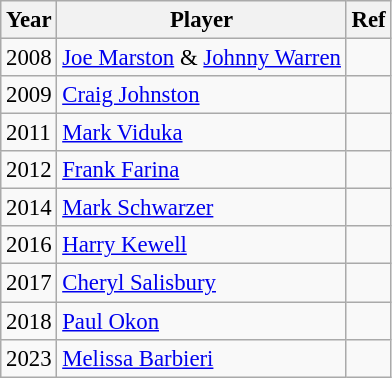<table class="wikitable" style="font-size: 95%;">
<tr>
<th>Year</th>
<th>Player</th>
<th>Ref</th>
</tr>
<tr>
<td>2008</td>
<td><a href='#'>Joe Marston</a> & <a href='#'>Johnny Warren</a></td>
<td></td>
</tr>
<tr>
<td>2009</td>
<td><a href='#'>Craig Johnston</a></td>
<td></td>
</tr>
<tr>
<td>2011</td>
<td><a href='#'>Mark Viduka</a></td>
<td></td>
</tr>
<tr>
<td>2012</td>
<td><a href='#'>Frank Farina</a></td>
<td></td>
</tr>
<tr>
<td>2014</td>
<td><a href='#'>Mark Schwarzer</a></td>
<td></td>
</tr>
<tr>
<td>2016</td>
<td><a href='#'>Harry Kewell</a></td>
<td></td>
</tr>
<tr>
<td>2017</td>
<td><a href='#'>Cheryl Salisbury</a></td>
<td></td>
</tr>
<tr>
<td>2018</td>
<td><a href='#'>Paul Okon</a></td>
<td></td>
</tr>
<tr>
<td>2023</td>
<td><a href='#'>Melissa Barbieri</a></td>
<td></td>
</tr>
</table>
